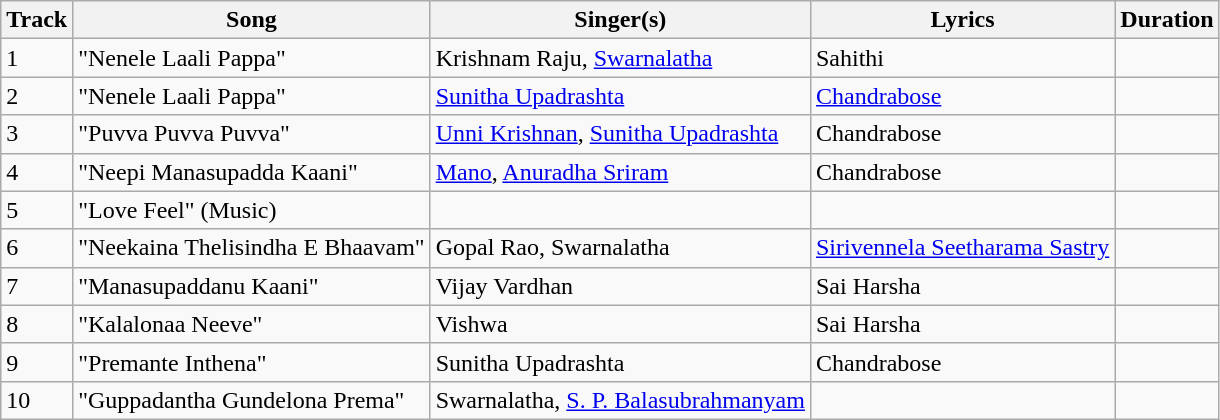<table class="wikitable">
<tr>
<th>Track</th>
<th>Song</th>
<th>Singer(s)</th>
<th>Lyrics</th>
<th>Duration</th>
</tr>
<tr>
<td>1</td>
<td>"Nenele Laali Pappa"</td>
<td>Krishnam Raju, <a href='#'>Swarnalatha</a></td>
<td>Sahithi</td>
<td></td>
</tr>
<tr>
<td>2</td>
<td>"Nenele Laali Pappa"</td>
<td><a href='#'>Sunitha Upadrashta</a></td>
<td><a href='#'>Chandrabose</a></td>
<td></td>
</tr>
<tr>
<td>3</td>
<td>"Puvva Puvva Puvva"</td>
<td><a href='#'>Unni Krishnan</a>, <a href='#'>Sunitha Upadrashta</a></td>
<td>Chandrabose</td>
<td></td>
</tr>
<tr>
<td>4</td>
<td>"Neepi Manasupadda Kaani"</td>
<td><a href='#'>Mano</a>, <a href='#'>Anuradha Sriram</a></td>
<td>Chandrabose</td>
<td></td>
</tr>
<tr>
<td>5</td>
<td>"Love Feel" (Music)</td>
<td></td>
<td></td>
<td></td>
</tr>
<tr>
<td>6</td>
<td>"Neekaina Thelisindha E Bhaavam"</td>
<td>Gopal Rao, Swarnalatha</td>
<td><a href='#'>Sirivennela Seetharama Sastry</a></td>
<td></td>
</tr>
<tr>
<td>7</td>
<td>"Manasupaddanu Kaani"</td>
<td>Vijay Vardhan</td>
<td>Sai Harsha</td>
<td></td>
</tr>
<tr>
<td>8</td>
<td>"Kalalonaa Neeve"</td>
<td>Vishwa</td>
<td>Sai Harsha</td>
<td></td>
</tr>
<tr>
<td>9</td>
<td>"Premante Inthena"</td>
<td>Sunitha Upadrashta</td>
<td>Chandrabose</td>
<td></td>
</tr>
<tr>
<td>10</td>
<td>"Guppadantha Gundelona Prema"</td>
<td>Swarnalatha, <a href='#'>S. P. Balasubrahmanyam</a></td>
<td></td>
<td></td>
</tr>
</table>
